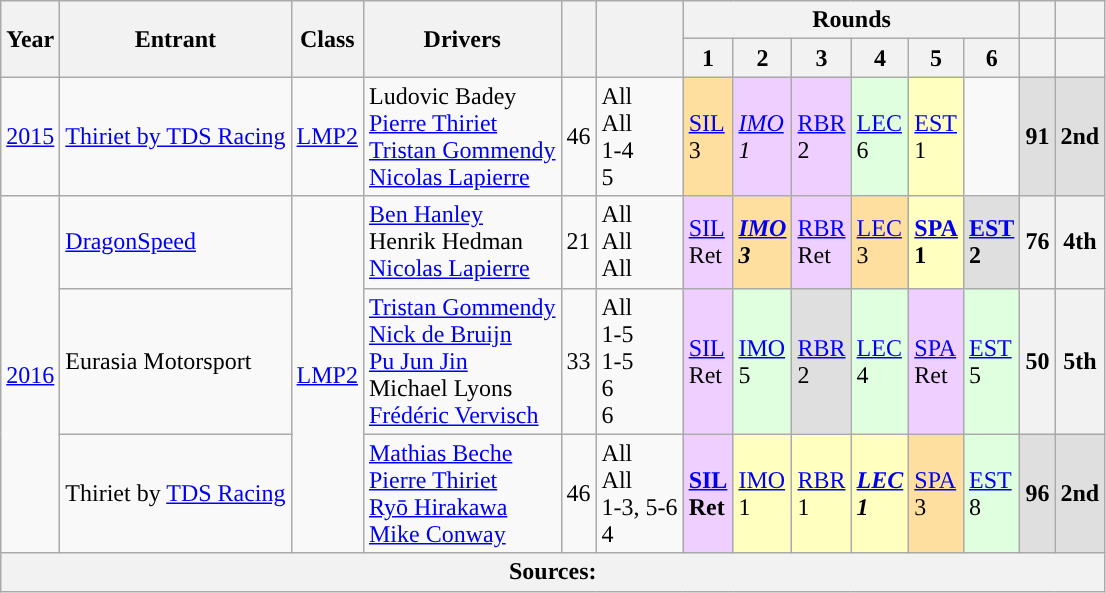<table class="wikitable">
<tr>
<th rowspan="2">Year</th>
<th rowspan="2">Entrant</th>
<th rowspan="2">Class</th>
<th rowspan="2">Drivers</th>
<th rowspan="2"></th>
<th rowspan="2"></th>
<th colspan="6">Rounds</th>
<th></th>
<th></th>
</tr>
<tr>
<th>1</th>
<th>2</th>
<th>3</th>
<th>4</th>
<th>5</th>
<th>6</th>
<th></th>
<th></th>
</tr>
<tr>
<td><a href='#'>2015</a></td>
<td> <a href='#'>Thiriet by TDS Racing</a></td>
<td><a href='#'>LMP2</a></td>
<td> Ludovic Badey<br> <a href='#'>Pierre Thiriet</a><br> <a href='#'>Tristan Gommendy</a><br> <a href='#'>Nicolas Lapierre</a></td>
<td>46</td>
<td>All<br>All<br>1-4<br>5</td>
<td style="background:#FFDF9F;”"><a href='#'>SIL</a><br>3</td>
<td style="background:#EFCFFF;"><a href='#'><em>IMO</em></a><br><em>1</em></td>
<td style="background:#EFCFFF;"><a href='#'>RBR</a><br>2</td>
<td style="background:#DFFFDF;"><a href='#'>LEC</a><br>6</td>
<td style="background:#FFFFBF;”"><a href='#'>EST</a><br>1</td>
<td></td>
<th style="background:#DFDFDF;”">91</th>
<th style="background:#DFDFDF;”">2nd</th>
</tr>
<tr>
<td rowspan="3"><a href='#'>2016</a></td>
<td> <a href='#'>DragonSpeed</a></td>
<td rowspan="3"><a href='#'>LMP2</a></td>
<td> <a href='#'>Ben Hanley</a><br> Henrik Hedman<br> <a href='#'>Nicolas Lapierre</a></td>
<td>21</td>
<td>All<br>All<br>All</td>
<td style="background:#EFCFFF;"><a href='#'>SIL</a><br>Ret</td>
<td style="background:#FFDF9F;”"><strong><em><a href='#'>IMO</a></em></strong><br><strong><em>3</em></strong></td>
<td style="background:#EFCFFF;"><a href='#'>RBR</a><br>Ret</td>
<td style="background:#FFDF9F;”"><a href='#'>LEC</a><br>3</td>
<td style="background:#FFFFBF;”"><strong><a href='#'>SPA</a></strong><br><strong>1</strong></td>
<td style="background:#DFDFDF;”"><strong><a href='#'>EST</a></strong><br><strong>2</strong></td>
<th>76</th>
<th>4th</th>
</tr>
<tr>
<td> Eurasia Motorsport</td>
<td> <a href='#'>Tristan Gommendy</a><br> <a href='#'>Nick de Bruijn</a><br> <a href='#'>Pu Jun Jin</a><br> Michael Lyons<br> <a href='#'>Frédéric Vervisch</a></td>
<td>33</td>
<td>All<br>1-5<br>1-5<br>6<br>6</td>
<td style="background:#EFCFFF;"><a href='#'>SIL</a><br>Ret</td>
<td style="background:#DFFFDF;"><a href='#'>IMO</a><br>5</td>
<td style="background:#DFDFDF;”"><a href='#'>RBR</a><br>2</td>
<td style="background:#DFFFDF;"><a href='#'>LEC</a><br>4</td>
<td style="background:#EFCFFF;"><a href='#'>SPA</a><br>Ret</td>
<td style="background:#DFFFDF;"><a href='#'>EST</a><br>5</td>
<th>50</th>
<th>5th</th>
</tr>
<tr>
<td> Thiriet by <a href='#'>TDS Racing</a></td>
<td> <a href='#'>Mathias Beche</a><br> <a href='#'>Pierre Thiriet</a><br> <a href='#'>Ryō Hirakawa</a><br> <a href='#'>Mike Conway</a></td>
<td>46</td>
<td>All<br>All<br>1-3, 5-6<br>4</td>
<td style="background:#EFCFFF;"><strong><a href='#'>SIL</a></strong><br><strong>Ret</strong></td>
<td style="background:#FFFFBF;”"><a href='#'>IMO</a><br>1</td>
<td style="background:#FFFFBF;”"><a href='#'>RBR</a><br>1</td>
<td style="background:#FFFFBF;”"><strong><em><a href='#'>LEC</a></em></strong><br><strong><em>1</em></strong></td>
<td style="background:#FFDF9F;”"><a href='#'>SPA</a><br>3</td>
<td style="background:#DFFFDF;"><a href='#'>EST</a><br>8</td>
<th style="background:#DFDFDF;”">96</th>
<th style="background:#DFDFDF;”">2nd</th>
</tr>
<tr>
<th colspan="14">Sources:</th>
</tr>
</table>
